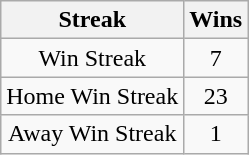<table class="wikitable" style="font-size: 100%; text-align:center;">
<tr>
<th>Streak</th>
<th>Wins</th>
</tr>
<tr>
<td>Win Streak</td>
<td>7</td>
</tr>
<tr>
<td>Home Win Streak</td>
<td>23</td>
</tr>
<tr>
<td>Away Win Streak</td>
<td>1</td>
</tr>
</table>
